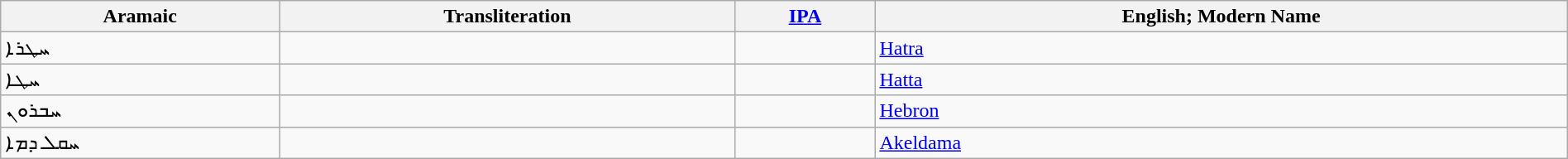<table class="wikitable" width="100%">
<tr>
<th>Aramaic</th>
<th>Transliteration</th>
<th><a href='#'>IPA</a></th>
<th>English; Modern Name</th>
</tr>
<tr>
<td>ܚܛܪܐ</td>
<td><em></em></td>
<td></td>
<td><a href='#'>Hatra</a></td>
</tr>
<tr>
<td>ܚܛܐ</td>
<td><em></em></td>
<td></td>
<td><a href='#'>Hatta</a></td>
</tr>
<tr>
<td>ܚܒܪܘܢ</td>
<td><em></em></td>
<td></td>
<td><a href='#'>Hebron</a></td>
</tr>
<tr>
<td>ܚܩܠ ܕܡܐ</td>
<td><em></em></td>
<td></td>
<td><a href='#'>Akeldama</a></td>
</tr>
</table>
